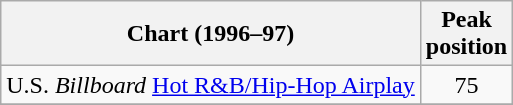<table class="wikitable sortable">
<tr>
<th>Chart (1996–97)</th>
<th>Peak<br>position</th>
</tr>
<tr>
<td>U.S. <em>Billboard</em> <a href='#'>Hot R&B/Hip-Hop Airplay</a></td>
<td align="center">75</td>
</tr>
<tr>
</tr>
</table>
